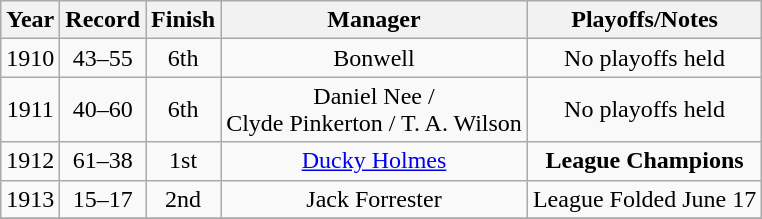<table class="wikitable" style="text-align:center">
<tr>
<th>Year</th>
<th>Record</th>
<th>Finish</th>
<th>Manager</th>
<th>Playoffs/Notes</th>
</tr>
<tr>
<td>1910</td>
<td>43–55</td>
<td>6th</td>
<td>Bonwell</td>
<td>No playoffs held</td>
</tr>
<tr>
<td>1911</td>
<td>40–60</td>
<td>6th</td>
<td>Daniel Nee /<br>Clyde Pinkerton / T. A. Wilson</td>
<td>No playoffs held</td>
</tr>
<tr>
<td>1912</td>
<td>61–38</td>
<td>1st</td>
<td><a href='#'>Ducky Holmes</a></td>
<td><strong>League Champions</strong></td>
</tr>
<tr>
<td>1913</td>
<td>15–17</td>
<td>2nd</td>
<td>Jack Forrester</td>
<td>League Folded June 17</td>
</tr>
<tr>
</tr>
</table>
